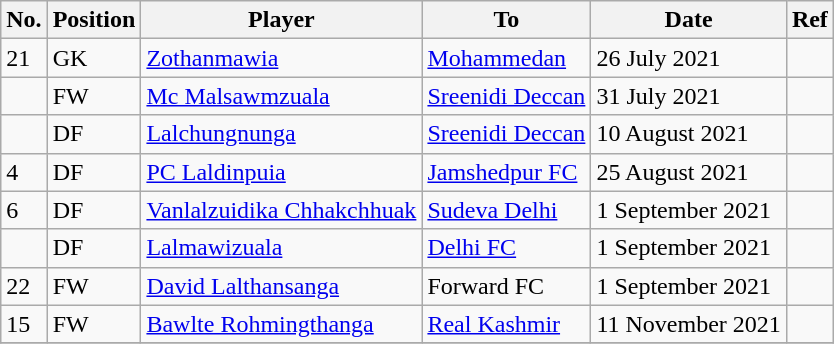<table class="wikitable plainrowheaders" style="text-align:center; text-align:left">
<tr>
<th>No.</th>
<th scope="col">Position</th>
<th scope="col">Player</th>
<th scope="col">To</th>
<th scope="col">Date</th>
<th scope="col">Ref</th>
</tr>
<tr>
<td>21</td>
<td>GK</td>
<td><a href='#'>Zothanmawia</a></td>
<td><a href='#'>Mohammedan</a></td>
<td>26 July 2021</td>
<td></td>
</tr>
<tr>
<td></td>
<td>FW</td>
<td><a href='#'>Mc Malsawmzuala</a></td>
<td><a href='#'>Sreenidi Deccan</a></td>
<td>31 July 2021</td>
<td></td>
</tr>
<tr>
<td></td>
<td>DF</td>
<td><a href='#'>Lalchungnunga</a></td>
<td><a href='#'>Sreenidi Deccan</a></td>
<td>10 August 2021</td>
<td></td>
</tr>
<tr>
<td>4</td>
<td>DF</td>
<td><a href='#'>PC Laldinpuia</a></td>
<td> <a href='#'>Jamshedpur FC</a></td>
<td>25 August 2021</td>
<td></td>
</tr>
<tr>
<td>6</td>
<td>DF</td>
<td><a href='#'>Vanlalzuidika Chhakchhuak</a></td>
<td><a href='#'>Sudeva Delhi</a></td>
<td>1 September 2021</td>
<td></td>
</tr>
<tr>
<td></td>
<td>DF</td>
<td><a href='#'>Lalmawizuala</a></td>
<td><a href='#'>Delhi FC</a></td>
<td>1 September 2021</td>
<td></td>
</tr>
<tr>
<td>22</td>
<td>FW</td>
<td><a href='#'>David Lalthansanga</a></td>
<td>Forward FC</td>
<td>1 September 2021</td>
<td></td>
</tr>
<tr>
<td>15</td>
<td>FW</td>
<td><a href='#'>Bawlte Rohmingthanga</a></td>
<td><a href='#'>Real Kashmir</a></td>
<td>11 November 2021</td>
<td></td>
</tr>
<tr>
</tr>
</table>
